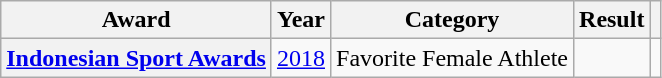<table class="wikitable plainrowheaders sortable">
<tr>
<th scope="col">Award</th>
<th scope="col">Year</th>
<th scope="col">Category</th>
<th scope="col">Result</th>
<th scope="col" class="unsortable"></th>
</tr>
<tr>
<th scope="row"><a href='#'>Indonesian Sport Awards</a></th>
<td><a href='#'>2018</a></td>
<td>Favorite Female Athlete</td>
<td></td>
<td></td>
</tr>
</table>
